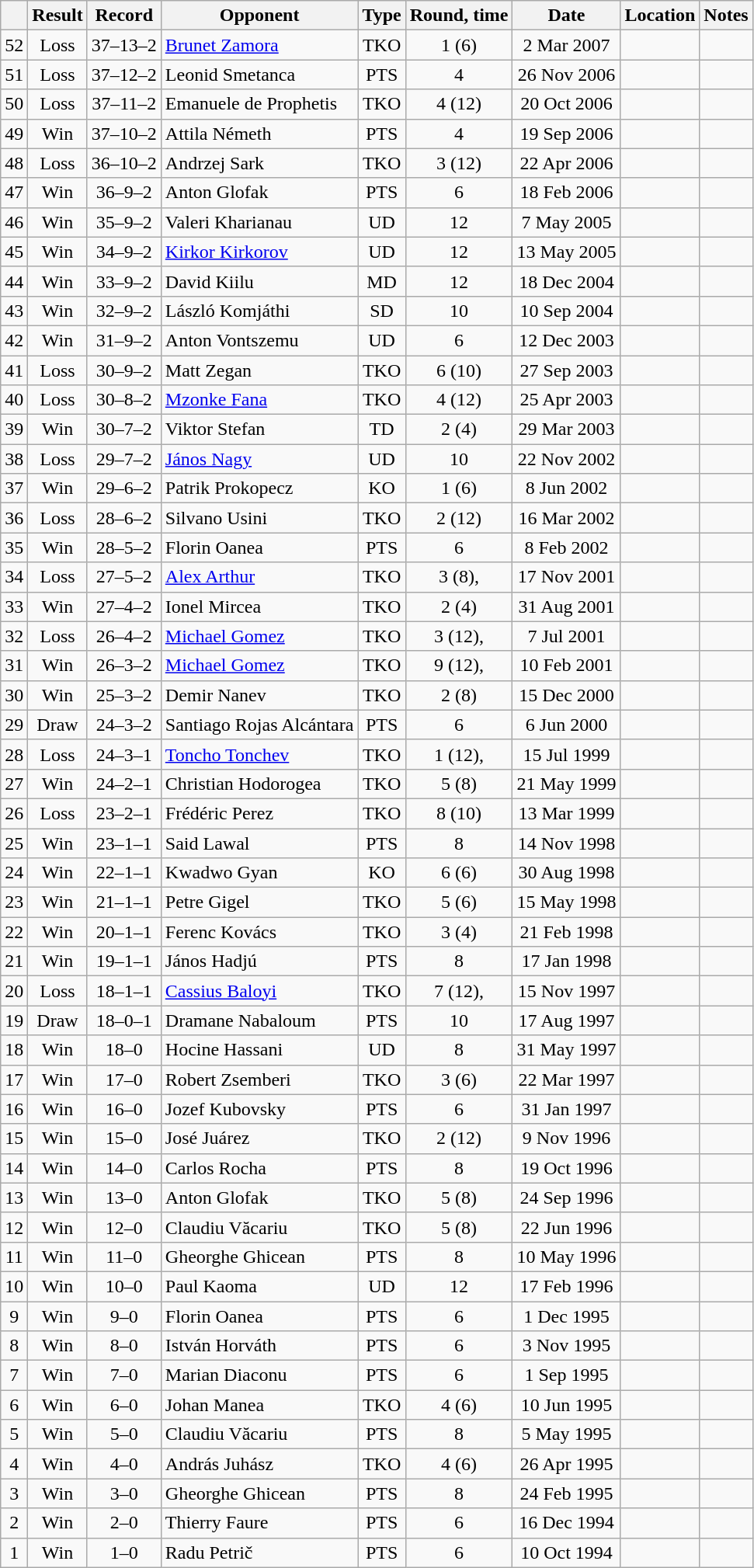<table class="wikitable" style="text-align:center">
<tr>
<th></th>
<th>Result</th>
<th>Record</th>
<th>Opponent</th>
<th>Type</th>
<th>Round, time</th>
<th>Date</th>
<th>Location</th>
<th>Notes</th>
</tr>
<tr>
<td>52</td>
<td>Loss</td>
<td>37–13–2</td>
<td style="text-align:left;"><a href='#'>Brunet Zamora</a></td>
<td>TKO</td>
<td>1 (6)</td>
<td>2 Mar 2007</td>
<td style="text-align:left;"></td>
<td></td>
</tr>
<tr>
<td>51</td>
<td>Loss</td>
<td>37–12–2</td>
<td style="text-align:left;">Leonid Smetanca</td>
<td>PTS</td>
<td>4</td>
<td>26 Nov 2006</td>
<td style="text-align:left;"></td>
<td></td>
</tr>
<tr>
<td>50</td>
<td>Loss</td>
<td>37–11–2</td>
<td style="text-align:left;">Emanuele de Prophetis</td>
<td>TKO</td>
<td>4 (12)</td>
<td>20 Oct 2006</td>
<td style="text-align:left;"></td>
<td style="text-align:left;"></td>
</tr>
<tr>
<td>49</td>
<td>Win</td>
<td>37–10–2</td>
<td style="text-align:left;">Attila Németh</td>
<td>PTS</td>
<td>4</td>
<td>19 Sep 2006</td>
<td style="text-align:left;"></td>
<td></td>
</tr>
<tr>
<td>48</td>
<td>Loss</td>
<td>36–10–2</td>
<td style="text-align:left;">Andrzej Sark</td>
<td>TKO</td>
<td>3 (12)</td>
<td>22 Apr 2006</td>
<td style="text-align:left;"></td>
<td style="text-align:left;"></td>
</tr>
<tr>
<td>47</td>
<td>Win</td>
<td>36–9–2</td>
<td style="text-align:left;">Anton Glofak</td>
<td>PTS</td>
<td>6</td>
<td>18 Feb 2006</td>
<td style="text-align:left;"></td>
<td></td>
</tr>
<tr>
<td>46</td>
<td>Win</td>
<td>35–9–2</td>
<td style="text-align:left;">Valeri Kharianau</td>
<td>UD</td>
<td>12</td>
<td>7 May 2005</td>
<td style="text-align:left;"></td>
<td style="text-align:left;"></td>
</tr>
<tr>
<td>45</td>
<td>Win</td>
<td>34–9–2</td>
<td style="text-align:left;"><a href='#'>Kirkor Kirkorov</a></td>
<td>UD</td>
<td>12</td>
<td>13 May 2005</td>
<td style="text-align:left;"></td>
<td style="text-align:left;"></td>
</tr>
<tr>
<td>44</td>
<td>Win</td>
<td>33–9–2</td>
<td style="text-align:left;">David Kiilu</td>
<td>MD</td>
<td>12</td>
<td>18 Dec 2004</td>
<td style="text-align:left;"></td>
<td style="text-align:left;"></td>
</tr>
<tr>
<td>43</td>
<td>Win</td>
<td>32–9–2</td>
<td style="text-align:left;">László Komjáthi</td>
<td>SD</td>
<td>10</td>
<td>10 Sep 2004</td>
<td style="text-align:left;"></td>
<td style="text-align:left;"></td>
</tr>
<tr>
<td>42</td>
<td>Win</td>
<td>31–9–2</td>
<td style="text-align:left;">Anton Vontszemu</td>
<td>UD</td>
<td>6</td>
<td>12 Dec 2003</td>
<td style="text-align:left;"></td>
<td></td>
</tr>
<tr>
<td>41</td>
<td>Loss</td>
<td>30–9–2</td>
<td style="text-align:left;">Matt Zegan</td>
<td>TKO</td>
<td>6 (10)</td>
<td>27 Sep 2003</td>
<td style="text-align:left;"></td>
<td style="text-align:left;"></td>
</tr>
<tr>
<td>40</td>
<td>Loss</td>
<td>30–8–2</td>
<td style="text-align:left;"><a href='#'>Mzonke Fana</a></td>
<td>TKO</td>
<td>4 (12)</td>
<td>25 Apr 2003</td>
<td style="text-align:left;"></td>
<td style="text-align:left;"></td>
</tr>
<tr>
<td>39</td>
<td>Win</td>
<td>30–7–2</td>
<td style="text-align:left;">Viktor Stefan</td>
<td>TD</td>
<td>2 (4)</td>
<td>29 Mar 2003</td>
<td style="text-align:left;"></td>
<td></td>
</tr>
<tr>
<td>38</td>
<td>Loss</td>
<td>29–7–2</td>
<td style="text-align:left;"><a href='#'>János Nagy</a></td>
<td>UD</td>
<td>10</td>
<td>22 Nov 2002</td>
<td style="text-align:left;"></td>
<td style="text-align:left;"></td>
</tr>
<tr>
<td>37</td>
<td>Win</td>
<td>29–6–2</td>
<td style="text-align:left;">Patrik Prokopecz</td>
<td>KO</td>
<td>1 (6)</td>
<td>8 Jun 2002</td>
<td style="text-align:left;"></td>
<td></td>
</tr>
<tr>
<td>36</td>
<td>Loss</td>
<td>28–6–2</td>
<td style="text-align:left;">Silvano Usini</td>
<td>TKO</td>
<td>2 (12)</td>
<td>16 Mar 2002</td>
<td style="text-align:left;"></td>
<td style="text-align:left;"></td>
</tr>
<tr>
<td>35</td>
<td>Win</td>
<td>28–5–2</td>
<td style="text-align:left;">Florin Oanea</td>
<td>PTS</td>
<td>6</td>
<td>8 Feb 2002</td>
<td style="text-align:left;"></td>
<td></td>
</tr>
<tr>
<td>34</td>
<td>Loss</td>
<td>27–5–2</td>
<td style="text-align:left;"><a href='#'>Alex Arthur</a></td>
<td>TKO</td>
<td>3 (8), </td>
<td>17 Nov 2001</td>
<td style="text-align:left;"></td>
<td></td>
</tr>
<tr>
<td>33</td>
<td>Win</td>
<td>27–4–2</td>
<td style="text-align:left;">Ionel Mircea</td>
<td>TKO</td>
<td>2 (4)</td>
<td>31 Aug 2001</td>
<td style="text-align:left;"></td>
<td></td>
</tr>
<tr>
<td>32</td>
<td>Loss</td>
<td>26–4–2</td>
<td style="text-align:left;"><a href='#'>Michael Gomez</a></td>
<td>TKO</td>
<td>3 (12), </td>
<td>7 Jul 2001</td>
<td style="text-align:left;"></td>
<td style="text-align:left;"></td>
</tr>
<tr>
<td>31</td>
<td>Win</td>
<td>26–3–2</td>
<td style="text-align:left;"><a href='#'>Michael Gomez</a></td>
<td>TKO</td>
<td>9 (12), </td>
<td>10 Feb 2001</td>
<td style="text-align:left;"></td>
<td style="text-align:left;"></td>
</tr>
<tr>
<td>30</td>
<td>Win</td>
<td>25–3–2</td>
<td style="text-align:left;">Demir Nanev</td>
<td>TKO</td>
<td>2 (8)</td>
<td>15 Dec 2000</td>
<td style="text-align:left;"></td>
<td></td>
</tr>
<tr>
<td>29</td>
<td>Draw</td>
<td>24–3–2</td>
<td style="text-align:left;">Santiago Rojas Alcántara</td>
<td>PTS</td>
<td>6</td>
<td>6 Jun 2000</td>
<td style="text-align:left;"></td>
<td></td>
</tr>
<tr>
<td>28</td>
<td>Loss</td>
<td>24–3–1</td>
<td style="text-align:left;"><a href='#'>Toncho Tonchev</a></td>
<td>TKO</td>
<td>1 (12), </td>
<td>15 Jul 1999</td>
<td style="text-align:left;"></td>
<td style="text-align:left;"></td>
</tr>
<tr>
<td>27</td>
<td>Win</td>
<td>24–2–1</td>
<td style="text-align:left;">Christian Hodorogea</td>
<td>TKO</td>
<td>5 (8)</td>
<td>21 May 1999</td>
<td style="text-align:left;"></td>
<td></td>
</tr>
<tr>
<td>26</td>
<td>Loss</td>
<td>23–2–1</td>
<td style="text-align:left;">Frédéric Perez</td>
<td>TKO</td>
<td>8 (10)</td>
<td>13 Mar 1999</td>
<td style="text-align:left;"></td>
<td></td>
</tr>
<tr>
<td>25</td>
<td>Win</td>
<td>23–1–1</td>
<td style="text-align:left;">Said Lawal</td>
<td>PTS</td>
<td>8</td>
<td>14 Nov 1998</td>
<td style="text-align:left;"></td>
<td></td>
</tr>
<tr>
<td>24</td>
<td>Win</td>
<td>22–1–1</td>
<td style="text-align:left;">Kwadwo Gyan</td>
<td>KO</td>
<td>6 (6)</td>
<td>30 Aug 1998</td>
<td style="text-align:left;"></td>
<td></td>
</tr>
<tr>
<td>23</td>
<td>Win</td>
<td>21–1–1</td>
<td style="text-align:left;">Petre Gigel</td>
<td>TKO</td>
<td>5 (6)</td>
<td>15 May 1998</td>
<td style="text-align:left;"></td>
<td></td>
</tr>
<tr>
<td>22</td>
<td>Win</td>
<td>20–1–1</td>
<td style="text-align:left;">Ferenc Kovács</td>
<td>TKO</td>
<td>3 (4)</td>
<td>21 Feb 1998</td>
<td style="text-align:left;"></td>
<td></td>
</tr>
<tr>
<td>21</td>
<td>Win</td>
<td>19–1–1</td>
<td style="text-align:left;">János Hadjú</td>
<td>PTS</td>
<td>8</td>
<td>17 Jan 1998</td>
<td style="text-align:left;"></td>
<td></td>
</tr>
<tr>
<td>20</td>
<td>Loss</td>
<td>18–1–1</td>
<td style="text-align:left;"><a href='#'>Cassius Baloyi</a></td>
<td>TKO</td>
<td>7 (12), </td>
<td>15 Nov 1997</td>
<td style="text-align:left;"></td>
<td style="text-align:left;"></td>
</tr>
<tr>
<td>19</td>
<td>Draw</td>
<td>18–0–1</td>
<td style="text-align:left;">Dramane Nabaloum</td>
<td>PTS</td>
<td>10</td>
<td>17 Aug 1997</td>
<td style="text-align:left;"></td>
<td></td>
</tr>
<tr>
<td>18</td>
<td>Win</td>
<td>18–0</td>
<td style="text-align:left;">Hocine Hassani</td>
<td>UD</td>
<td>8</td>
<td>31 May 1997</td>
<td style="text-align:left;"></td>
<td></td>
</tr>
<tr>
<td>17</td>
<td>Win</td>
<td>17–0</td>
<td style="text-align:left;">Robert Zsemberi</td>
<td>TKO</td>
<td>3 (6)</td>
<td>22 Mar 1997</td>
<td style="text-align:left;"></td>
<td></td>
</tr>
<tr>
<td>16</td>
<td>Win</td>
<td>16–0</td>
<td style="text-align:left;">Jozef Kubovsky</td>
<td>PTS</td>
<td>6</td>
<td>31 Jan 1997</td>
<td style="text-align:left;"></td>
<td></td>
</tr>
<tr>
<td>15</td>
<td>Win</td>
<td>15–0</td>
<td style="text-align:left;">José Juárez</td>
<td>TKO</td>
<td>2 (12)</td>
<td>9 Nov 1996</td>
<td style="text-align:left;"></td>
<td style="text-align:left;"></td>
</tr>
<tr>
<td>14</td>
<td>Win</td>
<td>14–0</td>
<td style="text-align:left;">Carlos Rocha</td>
<td>PTS</td>
<td>8</td>
<td>19 Oct 1996</td>
<td style="text-align:left;"></td>
<td></td>
</tr>
<tr>
<td>13</td>
<td>Win</td>
<td>13–0</td>
<td style="text-align:left;">Anton Glofak</td>
<td>TKO</td>
<td>5 (8)</td>
<td>24 Sep 1996</td>
<td style="text-align:left;"></td>
<td></td>
</tr>
<tr>
<td>12</td>
<td>Win</td>
<td>12–0</td>
<td style="text-align:left;">Claudiu Văcariu</td>
<td>TKO</td>
<td>5 (8)</td>
<td>22 Jun 1996</td>
<td style="text-align:left;"></td>
<td></td>
</tr>
<tr>
<td>11</td>
<td>Win</td>
<td>11–0</td>
<td style="text-align:left;">Gheorghe Ghicean</td>
<td>PTS</td>
<td>8</td>
<td>10 May 1996</td>
<td style="text-align:left;"></td>
<td></td>
</tr>
<tr>
<td>10</td>
<td>Win</td>
<td>10–0</td>
<td style="text-align:left;">Paul Kaoma</td>
<td>UD</td>
<td>12</td>
<td>17 Feb 1996</td>
<td style="text-align:left;"></td>
<td style="text-align:left;"></td>
</tr>
<tr>
<td>9</td>
<td>Win</td>
<td>9–0</td>
<td style="text-align:left;">Florin Oanea</td>
<td>PTS</td>
<td>6</td>
<td>1 Dec 1995</td>
<td style="text-align:left;"></td>
<td></td>
</tr>
<tr>
<td>8</td>
<td>Win</td>
<td>8–0</td>
<td style="text-align:left;">István Horváth</td>
<td>PTS</td>
<td>6</td>
<td>3 Nov 1995</td>
<td style="text-align:left;"></td>
<td></td>
</tr>
<tr>
<td>7</td>
<td>Win</td>
<td>7–0</td>
<td style="text-align:left;">Marian Diaconu</td>
<td>PTS</td>
<td>6</td>
<td>1 Sep 1995</td>
<td style="text-align:left;"></td>
<td></td>
</tr>
<tr>
<td>6</td>
<td>Win</td>
<td>6–0</td>
<td style="text-align:left;">Johan Manea</td>
<td>TKO</td>
<td>4 (6)</td>
<td>10 Jun 1995</td>
<td style="text-align:left;"></td>
<td></td>
</tr>
<tr>
<td>5</td>
<td>Win</td>
<td>5–0</td>
<td style="text-align:left;">Claudiu Văcariu</td>
<td>PTS</td>
<td>8</td>
<td>5 May 1995</td>
<td style="text-align:left;"></td>
<td></td>
</tr>
<tr>
<td>4</td>
<td>Win</td>
<td>4–0</td>
<td style="text-align:left;">András Juhász</td>
<td>TKO</td>
<td>4 (6)</td>
<td>26 Apr 1995</td>
<td style="text-align:left;"></td>
<td></td>
</tr>
<tr>
<td>3</td>
<td>Win</td>
<td>3–0</td>
<td style="text-align:left;">Gheorghe Ghicean</td>
<td>PTS</td>
<td>8</td>
<td>24 Feb 1995</td>
<td style="text-align:left;"></td>
<td></td>
</tr>
<tr>
<td>2</td>
<td>Win</td>
<td>2–0</td>
<td style="text-align:left;">Thierry Faure</td>
<td>PTS</td>
<td>6</td>
<td>16 Dec 1994</td>
<td style="text-align:left;"></td>
<td></td>
</tr>
<tr>
<td>1</td>
<td>Win</td>
<td>1–0</td>
<td style="text-align:left;">Radu Petrič</td>
<td>PTS</td>
<td>6</td>
<td>10 Oct 1994</td>
<td style="text-align:left;"></td>
<td></td>
</tr>
</table>
